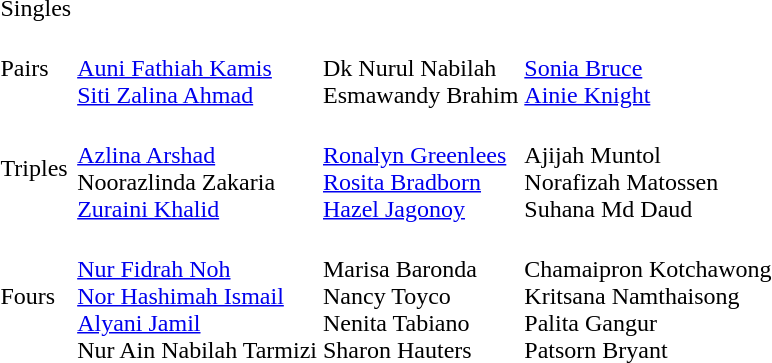<table>
<tr>
<td>Singles</td>
<td></td>
<td></td>
<td></td>
</tr>
<tr>
<td>Pairs</td>
<td><br><a href='#'>Auni Fathiah Kamis</a><br><a href='#'>Siti Zalina Ahmad</a></td>
<td><br>Dk Nurul Nabilah<br>Esmawandy Brahim</td>
<td><br><a href='#'>Sonia Bruce</a><br><a href='#'>Ainie Knight</a></td>
</tr>
<tr>
<td>Triples</td>
<td><br><a href='#'>Azlina Arshad</a><br>Noorazlinda Zakaria<br><a href='#'>Zuraini Khalid</a></td>
<td nowrap=true><br><a href='#'>Ronalyn Greenlees</a><br><a href='#'>Rosita Bradborn</a><br><a href='#'>Hazel Jagonoy</a></td>
<td><br>Ajijah Muntol<br>Norafizah Matossen<br>Suhana Md Daud</td>
</tr>
<tr>
<td>Fours</td>
<td nowrap=true><br><a href='#'>Nur Fidrah Noh</a><br><a href='#'>Nor Hashimah Ismail</a><br><a href='#'>Alyani Jamil</a><br>Nur Ain Nabilah Tarmizi</td>
<td><br>Marisa Baronda<br>Nancy Toyco<br>Nenita Tabiano<br>Sharon Hauters</td>
<td nowrap=true><br>Chamaipron Kotchawong<br>Kritsana Namthaisong<br>Palita Gangur<br>Patsorn Bryant</td>
</tr>
</table>
